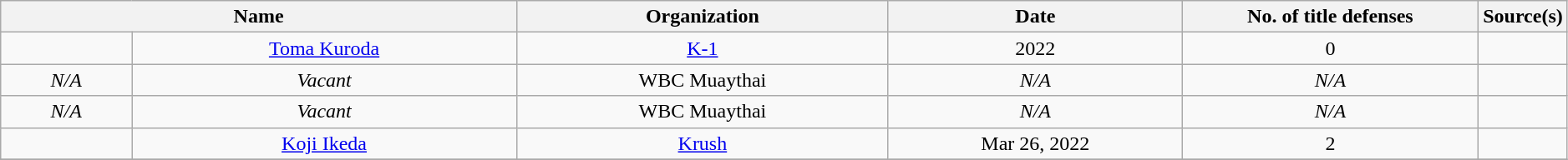<table class="wikitable" style="width:99%; text-align:center;">
<tr>
<th colspan="2" style="width:35%;">Name</th>
<th style="width:25%;">Organization</th>
<th width=20%>Date</th>
<th width=20%>No. of title defenses</th>
<th>Source(s)</th>
</tr>
<tr>
<td><br></td>
<td><a href='#'>Toma Kuroda</a></td>
<td><a href='#'>K-1</a></td>
<td>2022</td>
<td>0</td>
<td></td>
</tr>
<tr>
<td><em>N/A</em></td>
<td><em>Vacant</em></td>
<td>WBC Muaythai <br></td>
<td><em>N/A</em></td>
<td><em>N/A</em></td>
<td></td>
</tr>
<tr>
<td><em>N/A</em></td>
<td><em>Vacant</em></td>
<td>WBC Muaythai <br></td>
<td><em>N/A</em></td>
<td><em>N/A</em></td>
<td></td>
</tr>
<tr>
<td><br></td>
<td><a href='#'>Koji Ikeda</a></td>
<td><a href='#'>Krush</a></td>
<td>Mar 26, 2022</td>
<td>2</td>
<td></td>
</tr>
<tr>
</tr>
</table>
